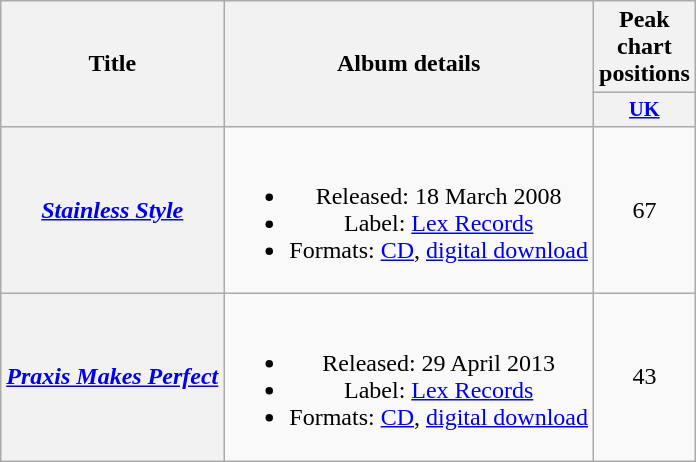<table class="wikitable plainrowheaders" style="text-align:center;">
<tr>
<th scope="col" rowspan="2">Title</th>
<th scope="col" rowspan="2">Album details</th>
<th scope="col">Peak chart positions</th>
</tr>
<tr>
<th scope="col" style="width:3em;font-size:85%"><a href='#'>UK</a><br></th>
</tr>
<tr>
<th scope="row"><em><a href='#'>Stainless Style</a></em></th>
<td><br><ul><li>Released: 18 March 2008</li><li>Label: <a href='#'>Lex Records</a></li><li>Formats: <a href='#'>CD</a>, <a href='#'>digital download</a></li></ul></td>
<td>67</td>
</tr>
<tr>
<th scope="row"><em><a href='#'>Praxis Makes Perfect</a></em></th>
<td><br><ul><li>Released: 29 April 2013</li><li>Label: <a href='#'>Lex Records</a></li><li>Formats: <a href='#'>CD</a>, <a href='#'>digital download</a></li></ul></td>
<td>43</td>
</tr>
</table>
